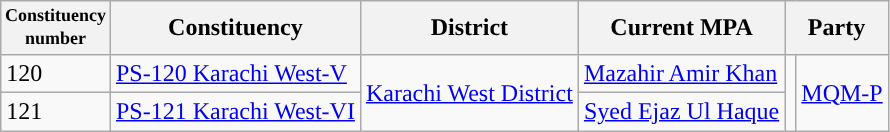<table class="wikitable">
<tr>
<th width="50px" style="font-size:75%">Constituency number</th>
<th>Constituency</th>
<th>District</th>
<th>Current MPA</th>
<th colspan="2">Party</th>
</tr>
<tr>
<td>120</td>
<td><a href='#'>PS-120 Karachi West-V</a></td>
<td rowspan="2"><a href='#'> Karachi West District</a></td>
<td><a href='#'>Mazahir Amir Khan</a></td>
<td rowspan="2"></td>
<td rowspan="2"><a href='#'>MQM-P</a></td>
</tr>
<tr>
<td>121</td>
<td><a href='#'>PS-121 Karachi West-VI</a></td>
<td><a href='#'>Syed Ejaz Ul Haque</a></td>
</tr>
</table>
